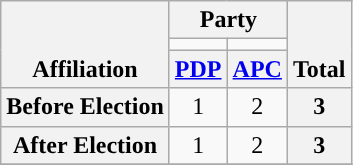<table class=wikitable style="text-align:center">
<tr style="vertical-align:bottom;">
<th rowspan=3>Affiliation</th>
<th colspan=2>Party</th>
<th rowspan=3>Total</th>
</tr>
<tr>
<td style="background-color:"></td>
<td style="background-color:"></td>
</tr>
<tr>
<th><a href='#'>PDP</a></th>
<th><a href='#'>APC</a></th>
</tr>
<tr>
<th>Before Election</th>
<td>1</td>
<td>2</td>
<th>3</th>
</tr>
<tr>
<th>After Election</th>
<td>1</td>
<td>2</td>
<th>3</th>
</tr>
<tr>
</tr>
</table>
